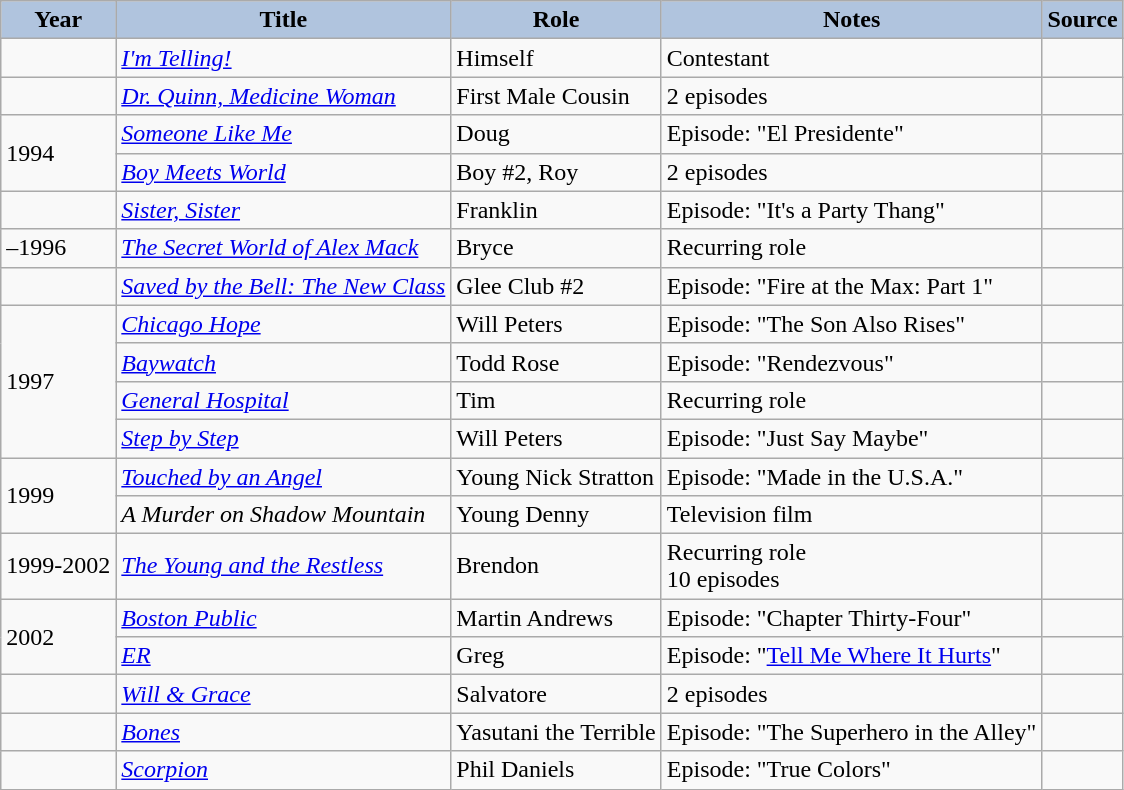<table class="wikitable sortable plainrowheaders" style="width=100%;">
<tr>
<th style="background:#b0c4de;">Year</th>
<th style="background:#b0c4de;">Title</th>
<th style="background:#b0c4de;">Role</th>
<th style="background:#b0c4de;" class="unsortable">Notes</th>
<th style="background:#b0c4de;" class="unsortable">Source</th>
</tr>
<tr>
<td></td>
<td><em><a href='#'>I'm Telling!</a></em></td>
<td>Himself</td>
<td>Contestant</td>
<td> </td>
</tr>
<tr>
<td></td>
<td><em><a href='#'>Dr. Quinn, Medicine Woman</a></em></td>
<td>First Male Cousin</td>
<td>2 episodes</td>
<td> </td>
</tr>
<tr>
<td rowspan="2">1994</td>
<td><em><a href='#'>Someone Like Me</a></em></td>
<td>Doug</td>
<td>Episode: "El Presidente"</td>
<td> </td>
</tr>
<tr>
<td><em><a href='#'>Boy Meets World</a></em></td>
<td>Boy #2, Roy</td>
<td>2 episodes</td>
<td> </td>
</tr>
<tr>
<td></td>
<td><em><a href='#'>Sister, Sister</a></em></td>
<td>Franklin</td>
<td>Episode: "It's a Party Thang"</td>
<td> </td>
</tr>
<tr>
<td>–1996</td>
<td><em><a href='#'>The Secret World of Alex Mack</a></em></td>
<td>Bryce</td>
<td>Recurring role</td>
<td> </td>
</tr>
<tr>
<td></td>
<td><em><a href='#'>Saved by the Bell: The New Class</a></em></td>
<td>Glee Club #2</td>
<td>Episode: "Fire at the Max: Part 1"</td>
<td> </td>
</tr>
<tr>
<td rowspan="4">1997</td>
<td><em><a href='#'>Chicago Hope</a></em></td>
<td>Will Peters</td>
<td>Episode: "The Son Also Rises"</td>
<td> </td>
</tr>
<tr>
<td><em><a href='#'>Baywatch</a></em></td>
<td>Todd Rose</td>
<td>Episode: "Rendezvous"</td>
<td> </td>
</tr>
<tr>
<td><em><a href='#'>General Hospital</a></em></td>
<td>Tim</td>
<td>Recurring role</td>
<td> </td>
</tr>
<tr>
<td><em><a href='#'>Step by Step</a></em></td>
<td>Will Peters</td>
<td>Episode: "Just Say Maybe"</td>
<td> </td>
</tr>
<tr>
<td rowspan="2">1999</td>
<td><em><a href='#'>Touched by an Angel</a></em></td>
<td>Young Nick Stratton</td>
<td>Episode: "Made in the U.S.A."</td>
<td> </td>
</tr>
<tr>
<td><em>A Murder on Shadow Mountain</em></td>
<td>Young Denny</td>
<td>Television film</td>
<td></td>
</tr>
<tr>
<td>1999-2002</td>
<td><em><a href='#'>The Young and the Restless</a></em></td>
<td>Brendon</td>
<td>Recurring role<br>10 episodes</td>
<td> </td>
</tr>
<tr>
<td rowspan="2">2002</td>
<td><em><a href='#'>Boston Public</a></em></td>
<td>Martin Andrews</td>
<td>Episode: "Chapter Thirty-Four"</td>
<td> </td>
</tr>
<tr>
<td><em><a href='#'>ER</a></em></td>
<td>Greg</td>
<td>Episode: "<a href='#'>Tell Me Where It Hurts</a>"</td>
<td> </td>
</tr>
<tr>
<td></td>
<td><em><a href='#'>Will & Grace</a></em></td>
<td>Salvatore</td>
<td>2 episodes</td>
<td> </td>
</tr>
<tr>
<td></td>
<td><em><a href='#'>Bones</a></em></td>
<td>Yasutani the Terrible</td>
<td>Episode: "The Superhero in the Alley"</td>
<td> </td>
</tr>
<tr>
<td></td>
<td><em><a href='#'>Scorpion</a></em></td>
<td>Phil Daniels</td>
<td>Episode: "True Colors"</td>
<td> </td>
</tr>
</table>
